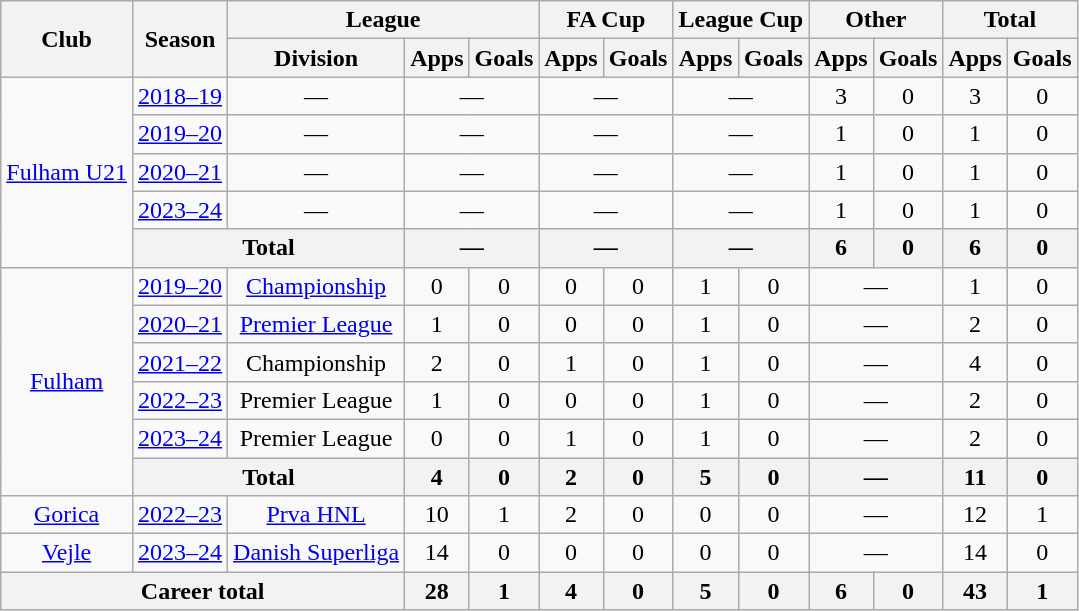<table class="wikitable" style="text-align:center">
<tr>
<th rowspan="2">Club</th>
<th rowspan="2">Season</th>
<th colspan="3">League</th>
<th colspan="2">FA Cup</th>
<th colspan="2">League Cup</th>
<th colspan="2">Other</th>
<th colspan="2">Total</th>
</tr>
<tr>
<th>Division</th>
<th>Apps</th>
<th>Goals</th>
<th>Apps</th>
<th>Goals</th>
<th>Apps</th>
<th>Goals</th>
<th>Apps</th>
<th>Goals</th>
<th>Apps</th>
<th>Goals</th>
</tr>
<tr>
<td rowspan=5><a href='#'>Fulham U21</a></td>
<td><a href='#'>2018–19</a></td>
<td colspan=1>—</td>
<td colspan=2>—</td>
<td colspan=2>—</td>
<td colspan=2>—</td>
<td>3</td>
<td>0</td>
<td>3</td>
<td>0</td>
</tr>
<tr>
<td><a href='#'>2019–20</a></td>
<td colspan=1>—</td>
<td colspan=2>—</td>
<td colspan=2>—</td>
<td colspan=2>—</td>
<td>1</td>
<td>0</td>
<td>1</td>
<td>0</td>
</tr>
<tr>
<td><a href='#'>2020–21</a></td>
<td colspan=1>—</td>
<td colspan=2>—</td>
<td colspan=2>—</td>
<td colspan=2>—</td>
<td>1</td>
<td>0</td>
<td>1</td>
<td>0</td>
</tr>
<tr>
<td><a href='#'>2023–24</a></td>
<td colspan=1>—</td>
<td colspan=2>—</td>
<td colspan=2>—</td>
<td colspan=2>—</td>
<td>1</td>
<td>0</td>
<td>1</td>
<td>0</td>
</tr>
<tr>
<th colspan=2>Total</th>
<th colspan=2>—</th>
<th colspan=2>—</th>
<th colspan=2>—</th>
<th>6</th>
<th>0</th>
<th>6</th>
<th>0</th>
</tr>
<tr>
<td rowspan=6><a href='#'>Fulham</a></td>
<td><a href='#'>2019–20</a></td>
<td><a href='#'>Championship</a></td>
<td>0</td>
<td>0</td>
<td>0</td>
<td>0</td>
<td>1</td>
<td>0</td>
<td colspan=2>—</td>
<td>1</td>
<td>0</td>
</tr>
<tr>
<td><a href='#'>2020–21</a></td>
<td><a href='#'>Premier League</a></td>
<td>1</td>
<td>0</td>
<td>0</td>
<td>0</td>
<td>1</td>
<td>0</td>
<td colspan=2>—</td>
<td>2</td>
<td>0</td>
</tr>
<tr>
<td><a href='#'>2021–22</a></td>
<td>Championship</td>
<td>2</td>
<td>0</td>
<td>1</td>
<td>0</td>
<td>1</td>
<td>0</td>
<td colspan=2>—</td>
<td>4</td>
<td>0</td>
</tr>
<tr>
<td><a href='#'>2022–23</a></td>
<td>Premier League</td>
<td>1</td>
<td>0</td>
<td>0</td>
<td>0</td>
<td>1</td>
<td>0</td>
<td colspan=2>—</td>
<td>2</td>
<td>0</td>
</tr>
<tr>
<td><a href='#'>2023–24</a></td>
<td>Premier League</td>
<td>0</td>
<td>0</td>
<td>1</td>
<td>0</td>
<td>1</td>
<td>0</td>
<td colspan=2>—</td>
<td>2</td>
<td>0</td>
</tr>
<tr>
<th colspan=2>Total</th>
<th>4</th>
<th>0</th>
<th>2</th>
<th>0</th>
<th>5</th>
<th>0</th>
<th colspan=2>—</th>
<th>11</th>
<th>0</th>
</tr>
<tr>
<td rowspan=1><a href='#'>Gorica</a></td>
<td><a href='#'>2022–23</a></td>
<td><a href='#'>Prva HNL</a></td>
<td>10</td>
<td>1</td>
<td>2</td>
<td>0</td>
<td>0</td>
<td>0</td>
<td colspan=2>—</td>
<td>12</td>
<td>1</td>
</tr>
<tr>
<td rowspan=1><a href='#'>Vejle</a></td>
<td><a href='#'>2023–24</a></td>
<td><a href='#'>Danish Superliga</a></td>
<td>14</td>
<td>0</td>
<td>0</td>
<td>0</td>
<td>0</td>
<td>0</td>
<td colspan=2>—</td>
<td>14</td>
<td>0</td>
</tr>
<tr>
<th colspan="3">Career total</th>
<th>28</th>
<th>1</th>
<th>4</th>
<th>0</th>
<th>5</th>
<th>0</th>
<th>6</th>
<th>0</th>
<th>43</th>
<th>1</th>
</tr>
</table>
